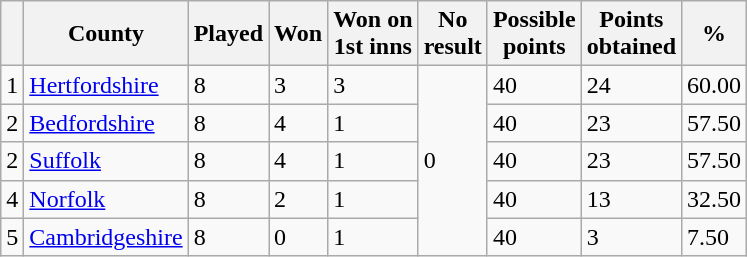<table class="wikitable sortable">
<tr>
<th></th>
<th>County</th>
<th>Played</th>
<th>Won</th>
<th>Won on<br>1st inns</th>
<th>No<br>result</th>
<th>Possible<br>points</th>
<th>Points<br>obtained</th>
<th>%</th>
</tr>
<tr>
<td>1</td>
<td><a href='#'>Hertfordshire</a></td>
<td>8</td>
<td>3</td>
<td>3</td>
<td rowspan="5">0</td>
<td>40</td>
<td>24</td>
<td>60.00</td>
</tr>
<tr>
<td>2</td>
<td><a href='#'>Bedfordshire</a></td>
<td>8</td>
<td>4</td>
<td>1</td>
<td>40</td>
<td>23</td>
<td>57.50</td>
</tr>
<tr>
<td>2</td>
<td><a href='#'>Suffolk</a></td>
<td>8</td>
<td>4</td>
<td>1</td>
<td>40</td>
<td>23</td>
<td>57.50</td>
</tr>
<tr>
<td>4</td>
<td><a href='#'>Norfolk</a></td>
<td>8</td>
<td>2</td>
<td>1</td>
<td>40</td>
<td>13</td>
<td>32.50</td>
</tr>
<tr>
<td>5</td>
<td><a href='#'>Cambridgeshire</a></td>
<td>8</td>
<td>0</td>
<td>1</td>
<td>40</td>
<td>3</td>
<td>7.50</td>
</tr>
</table>
